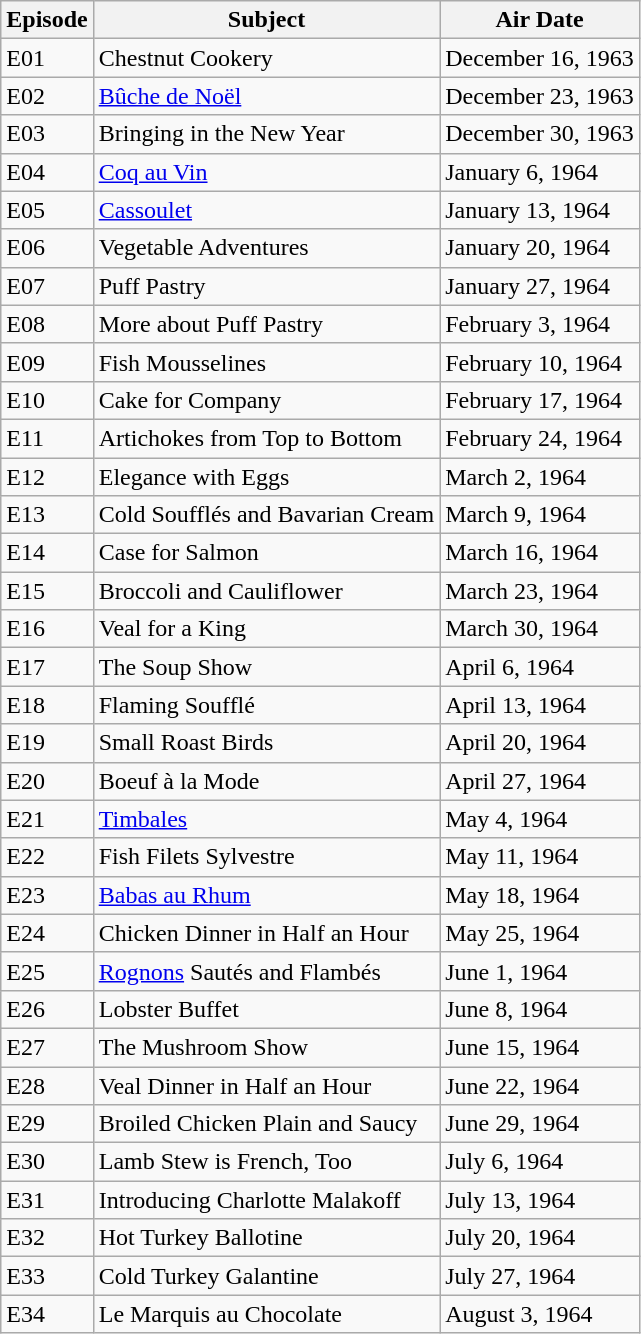<table class="wikitable">
<tr>
<th>Episode</th>
<th>Subject</th>
<th>Air Date</th>
</tr>
<tr>
<td>E01</td>
<td>Chestnut Cookery</td>
<td>December 16, 1963</td>
</tr>
<tr>
<td>E02</td>
<td><a href='#'>Bûche de Noël</a></td>
<td>December 23, 1963</td>
</tr>
<tr>
<td>E03</td>
<td>Bringing in the New Year</td>
<td>December 30, 1963</td>
</tr>
<tr>
<td>E04</td>
<td><a href='#'>Coq au Vin</a></td>
<td>January 6, 1964</td>
</tr>
<tr>
<td>E05</td>
<td><a href='#'>Cassoulet</a></td>
<td>January 13, 1964</td>
</tr>
<tr>
<td>E06</td>
<td>Vegetable Adventures</td>
<td>January 20, 1964</td>
</tr>
<tr>
<td>E07</td>
<td>Puff Pastry</td>
<td>January 27, 1964</td>
</tr>
<tr>
<td>E08</td>
<td>More about Puff Pastry</td>
<td>February 3, 1964</td>
</tr>
<tr>
<td>E09</td>
<td>Fish Mousselines</td>
<td>February 10, 1964</td>
</tr>
<tr>
<td>E10</td>
<td>Cake for Company</td>
<td>February 17, 1964</td>
</tr>
<tr>
<td>E11</td>
<td>Artichokes from Top to Bottom</td>
<td>February 24, 1964</td>
</tr>
<tr>
<td>E12</td>
<td>Elegance with Eggs</td>
<td>March 2, 1964</td>
</tr>
<tr>
<td>E13</td>
<td>Cold Soufflés and Bavarian Cream</td>
<td>March 9, 1964</td>
</tr>
<tr>
<td>E14</td>
<td>Case for Salmon</td>
<td>March 16, 1964</td>
</tr>
<tr>
<td>E15</td>
<td>Broccoli and Cauliflower</td>
<td>March 23, 1964</td>
</tr>
<tr>
<td>E16</td>
<td>Veal for a King</td>
<td>March 30, 1964</td>
</tr>
<tr>
<td>E17</td>
<td>The Soup Show</td>
<td>April 6, 1964</td>
</tr>
<tr>
<td>E18</td>
<td>Flaming Soufflé</td>
<td>April 13, 1964</td>
</tr>
<tr>
<td>E19</td>
<td>Small Roast Birds</td>
<td>April 20, 1964</td>
</tr>
<tr>
<td>E20</td>
<td>Boeuf à la Mode</td>
<td>April 27, 1964</td>
</tr>
<tr>
<td>E21</td>
<td><a href='#'>Timbales</a></td>
<td>May 4, 1964</td>
</tr>
<tr>
<td>E22</td>
<td>Fish Filets Sylvestre</td>
<td>May 11, 1964</td>
</tr>
<tr>
<td>E23</td>
<td><a href='#'>Babas au Rhum</a></td>
<td>May 18, 1964</td>
</tr>
<tr>
<td>E24</td>
<td>Chicken Dinner in Half an Hour</td>
<td>May 25, 1964</td>
</tr>
<tr>
<td>E25</td>
<td><a href='#'>Rognons</a> Sautés and Flambés</td>
<td>June 1, 1964</td>
</tr>
<tr>
<td>E26</td>
<td>Lobster Buffet</td>
<td>June 8, 1964</td>
</tr>
<tr>
<td>E27</td>
<td>The Mushroom Show</td>
<td>June 15, 1964</td>
</tr>
<tr>
<td>E28</td>
<td>Veal Dinner in Half an Hour</td>
<td>June 22, 1964</td>
</tr>
<tr>
<td>E29</td>
<td>Broiled Chicken Plain and Saucy</td>
<td>June 29, 1964</td>
</tr>
<tr>
<td>E30</td>
<td>Lamb Stew is French, Too</td>
<td>July 6, 1964</td>
</tr>
<tr>
<td>E31</td>
<td>Introducing Charlotte Malakoff</td>
<td>July 13, 1964</td>
</tr>
<tr>
<td>E32</td>
<td>Hot Turkey Ballotine</td>
<td>July 20, 1964</td>
</tr>
<tr>
<td>E33</td>
<td>Cold Turkey Galantine</td>
<td>July 27, 1964</td>
</tr>
<tr>
<td>E34</td>
<td>Le Marquis au Chocolate</td>
<td>August 3, 1964</td>
</tr>
</table>
